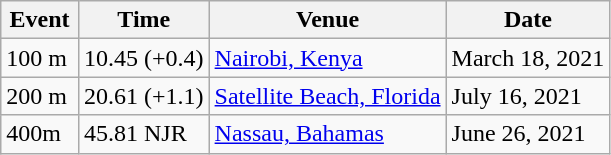<table class="wikitable">
<tr>
<th>Event</th>
<th>Time</th>
<th>Venue</th>
<th>Date</th>
</tr>
<tr>
<td>100 m</td>
<td>10.45 (+0.4)</td>
<td><a href='#'>Nairobi, Kenya</a></td>
<td>March 18, 2021</td>
</tr>
<tr>
<td>200 m</td>
<td>20.61 (+1.1)</td>
<td><a href='#'>Satellite Beach, Florida</a></td>
<td>July 16, 2021</td>
</tr>
<tr>
<td>400m  </td>
<td>45.81 NJR</td>
<td><a href='#'>Nassau, Bahamas</a></td>
<td>June 26, 2021</td>
</tr>
</table>
